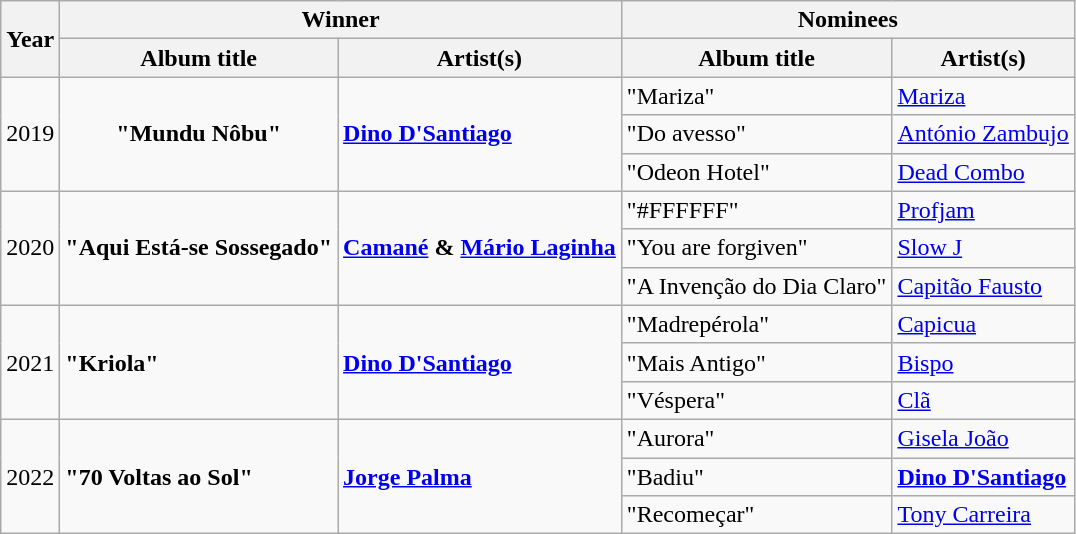<table class="wikitable sortable">
<tr>
<th rowspan="2">Year</th>
<th colspan="2">Winner</th>
<th colspan="2">Nominees</th>
</tr>
<tr>
<th>Album title</th>
<th>Artist(s)</th>
<th>Album title</th>
<th>Artist(s)</th>
</tr>
<tr>
<td rowspan="3" align="center">2019</td>
<td rowspan="3" align="center"><strong>"Mundu Nôbu"</strong></td>
<td rowspan="3"><a href='#'><strong>Dino D'Santiago</strong></a></td>
<td>"Mariza"</td>
<td><a href='#'>Mariza</a></td>
</tr>
<tr>
<td>"Do avesso"</td>
<td><a href='#'>António Zambujo</a></td>
</tr>
<tr>
<td>"Odeon Hotel"</td>
<td><a href='#'>Dead Combo</a></td>
</tr>
<tr>
<td rowspan="3" align="center">2020</td>
<td rowspan="3"><strong>"Aqui Está-se Sossegado"</strong></td>
<td rowspan="3"><strong><a href='#'>Camané</a> & <a href='#'>Mário Laginha</a></strong></td>
<td>"#FFFFFF"</td>
<td><a href='#'>Profjam</a></td>
</tr>
<tr>
<td>"You are forgiven"</td>
<td><a href='#'>Slow J</a></td>
</tr>
<tr>
<td>"A Invenção do Dia Claro"</td>
<td><a href='#'>Capitão Fausto</a></td>
</tr>
<tr>
<td rowspan="3" align="center">2021</td>
<td rowspan="3"><strong>"Kriola"</strong></td>
<td rowspan="3"><a href='#'><strong>Dino D'Santiago</strong></a></td>
<td>"Madrepérola"</td>
<td><a href='#'>Capicua</a></td>
</tr>
<tr>
<td>"Mais Antigo"</td>
<td><a href='#'>Bispo</a></td>
</tr>
<tr>
<td>"Véspera"</td>
<td><a href='#'>Clã</a></td>
</tr>
<tr>
<td rowspan="3" align="center">2022</td>
<td rowspan="3"><strong>"70 Voltas ao Sol"</strong></td>
<td rowspan="3"><strong><a href='#'>Jorge Palma</a></strong></td>
<td>"Aurora"</td>
<td><a href='#'>Gisela João</a></td>
</tr>
<tr>
<td>"Badiu"</td>
<td><a href='#'><strong>Dino D'Santiago</strong></a></td>
</tr>
<tr>
<td>"Recomeçar"</td>
<td><a href='#'>Tony Carreira</a></td>
</tr>
</table>
